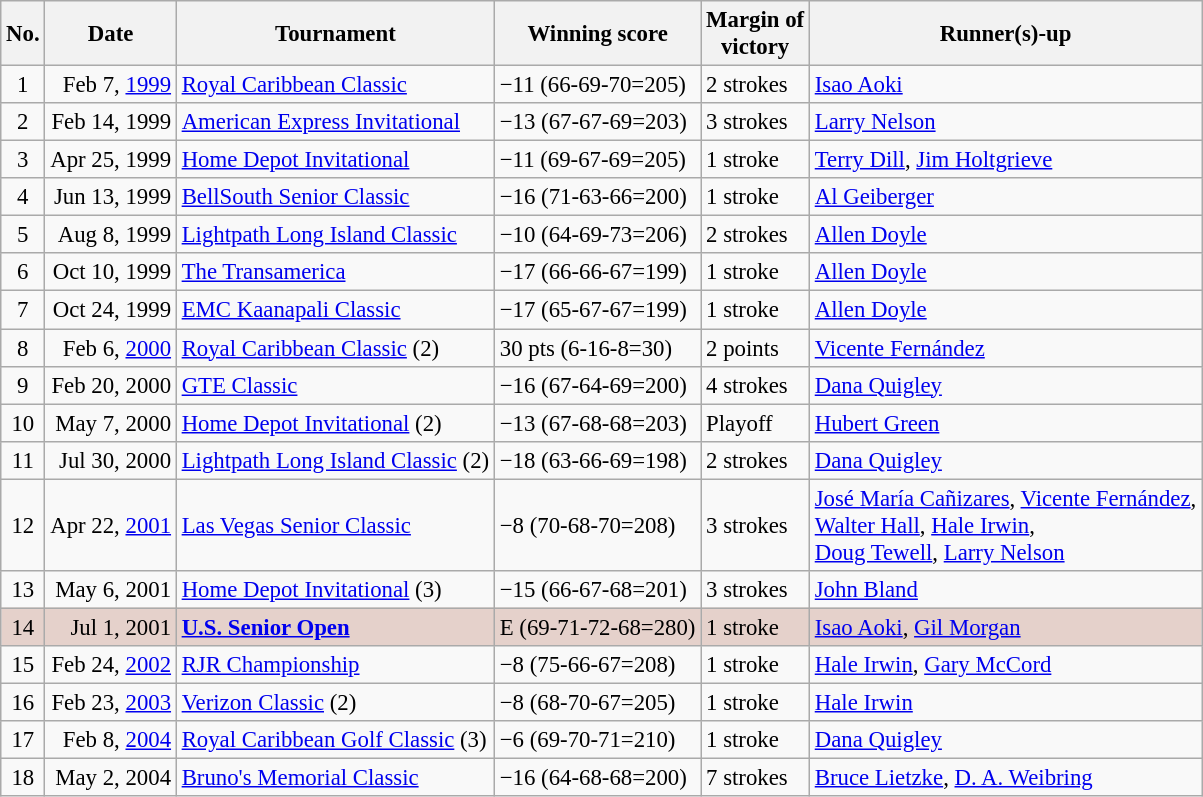<table class="wikitable" style="font-size:95%;">
<tr>
<th>No.</th>
<th>Date</th>
<th>Tournament</th>
<th>Winning score</th>
<th>Margin of<br>victory</th>
<th>Runner(s)-up</th>
</tr>
<tr>
<td align=center>1</td>
<td align=right>Feb 7, <a href='#'>1999</a></td>
<td><a href='#'>Royal Caribbean Classic</a></td>
<td>−11 (66-69-70=205)</td>
<td>2 strokes</td>
<td> <a href='#'>Isao Aoki</a></td>
</tr>
<tr>
<td align=center>2</td>
<td align=right>Feb 14, 1999</td>
<td><a href='#'>American Express Invitational</a></td>
<td>−13 (67-67-69=203)</td>
<td>3 strokes</td>
<td> <a href='#'>Larry Nelson</a></td>
</tr>
<tr>
<td align=center>3</td>
<td align=right>Apr 25, 1999</td>
<td><a href='#'>Home Depot Invitational</a></td>
<td>−11 (69-67-69=205)</td>
<td>1 stroke</td>
<td> <a href='#'>Terry Dill</a>,  <a href='#'>Jim Holtgrieve</a></td>
</tr>
<tr>
<td align=center>4</td>
<td align=right>Jun 13, 1999</td>
<td><a href='#'>BellSouth Senior Classic</a></td>
<td>−16 (71-63-66=200)</td>
<td>1 stroke</td>
<td> <a href='#'>Al Geiberger</a></td>
</tr>
<tr>
<td align=center>5</td>
<td align=right>Aug 8, 1999</td>
<td><a href='#'>Lightpath Long Island Classic</a></td>
<td>−10 (64-69-73=206)</td>
<td>2 strokes</td>
<td> <a href='#'>Allen Doyle</a></td>
</tr>
<tr>
<td align=center>6</td>
<td align=right>Oct 10, 1999</td>
<td><a href='#'>The Transamerica</a></td>
<td>−17 (66-66-67=199)</td>
<td>1 stroke</td>
<td> <a href='#'>Allen Doyle</a></td>
</tr>
<tr>
<td align=center>7</td>
<td align=right>Oct 24, 1999</td>
<td><a href='#'>EMC Kaanapali Classic</a></td>
<td>−17 (65-67-67=199)</td>
<td>1 stroke</td>
<td> <a href='#'>Allen Doyle</a></td>
</tr>
<tr>
<td align=center>8</td>
<td align=right>Feb 6, <a href='#'>2000</a></td>
<td><a href='#'>Royal Caribbean Classic</a> (2)</td>
<td>30 pts (6-16-8=30)</td>
<td>2 points</td>
<td> <a href='#'>Vicente Fernández</a></td>
</tr>
<tr>
<td align=center>9</td>
<td align=right>Feb 20, 2000</td>
<td><a href='#'>GTE Classic</a></td>
<td>−16 (67-64-69=200)</td>
<td>4 strokes</td>
<td> <a href='#'>Dana Quigley</a></td>
</tr>
<tr>
<td align=center>10</td>
<td align=right>May 7, 2000</td>
<td><a href='#'>Home Depot Invitational</a> (2)</td>
<td>−13 (67-68-68=203)</td>
<td>Playoff</td>
<td> <a href='#'>Hubert Green</a></td>
</tr>
<tr>
<td align=center>11</td>
<td align=right>Jul 30, 2000</td>
<td><a href='#'>Lightpath Long Island Classic</a> (2)</td>
<td>−18 (63-66-69=198)</td>
<td>2 strokes</td>
<td> <a href='#'>Dana Quigley</a></td>
</tr>
<tr>
<td align=center>12</td>
<td align=right>Apr 22, <a href='#'>2001</a></td>
<td><a href='#'>Las Vegas Senior Classic</a></td>
<td>−8 (70-68-70=208)</td>
<td>3 strokes</td>
<td> <a href='#'>José María Cañizares</a>,  <a href='#'>Vicente Fernández</a>,<br> <a href='#'>Walter Hall</a>,  <a href='#'>Hale Irwin</a>,<br> <a href='#'>Doug Tewell</a>,  <a href='#'>Larry Nelson</a></td>
</tr>
<tr>
<td align=center>13</td>
<td align=right>May 6, 2001</td>
<td><a href='#'>Home Depot Invitational</a> (3)</td>
<td>−15 (66-67-68=201)</td>
<td>3 strokes</td>
<td> <a href='#'>John Bland</a></td>
</tr>
<tr style="background:#e5d1cb;">
<td align=center>14</td>
<td align=right>Jul 1, 2001</td>
<td><strong><a href='#'>U.S. Senior Open</a></strong></td>
<td>E (69-71-72-68=280)</td>
<td>1 stroke</td>
<td> <a href='#'>Isao Aoki</a>,  <a href='#'>Gil Morgan</a></td>
</tr>
<tr>
<td align=center>15</td>
<td align=right>Feb 24, <a href='#'>2002</a></td>
<td><a href='#'>RJR Championship</a></td>
<td>−8 (75-66-67=208)</td>
<td>1 stroke</td>
<td> <a href='#'>Hale Irwin</a>,  <a href='#'>Gary McCord</a></td>
</tr>
<tr>
<td align=center>16</td>
<td align=right>Feb 23, <a href='#'>2003</a></td>
<td><a href='#'>Verizon Classic</a> (2)</td>
<td>−8 (68-70-67=205)</td>
<td>1 stroke</td>
<td> <a href='#'>Hale Irwin</a></td>
</tr>
<tr>
<td align=center>17</td>
<td align=right>Feb 8, <a href='#'>2004</a></td>
<td><a href='#'>Royal Caribbean Golf Classic</a> (3)</td>
<td>−6 (69-70-71=210)</td>
<td>1 stroke</td>
<td> <a href='#'>Dana Quigley</a></td>
</tr>
<tr>
<td align=center>18</td>
<td align=right>May 2, 2004</td>
<td><a href='#'>Bruno's Memorial Classic</a></td>
<td>−16 (64-68-68=200)</td>
<td>7 strokes</td>
<td> <a href='#'>Bruce Lietzke</a>,  <a href='#'>D. A. Weibring</a></td>
</tr>
</table>
